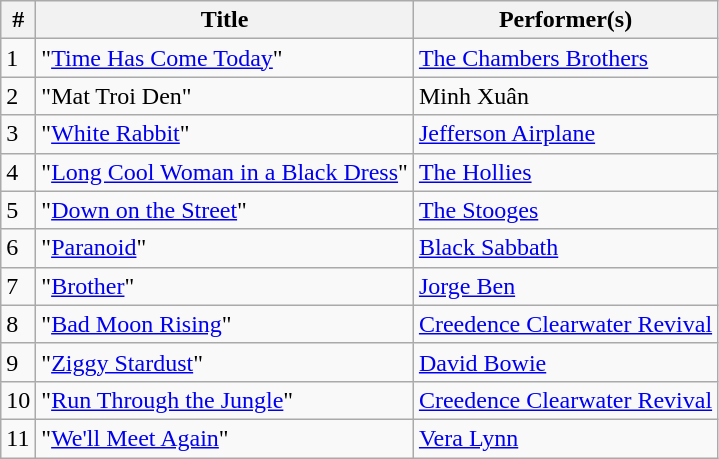<table class="wikitable plainrowheaders">
<tr>
<th>#</th>
<th>Title</th>
<th>Performer(s)</th>
</tr>
<tr>
<td>1</td>
<td>"<a href='#'>Time Has Come Today</a>"</td>
<td><a href='#'>The Chambers Brothers</a></td>
</tr>
<tr>
<td>2</td>
<td>"Mat Troi Den"</td>
<td>Minh Xuân</td>
</tr>
<tr>
<td>3</td>
<td>"<a href='#'>White Rabbit</a>"</td>
<td><a href='#'>Jefferson Airplane</a></td>
</tr>
<tr>
<td>4</td>
<td>"<a href='#'>Long Cool Woman in a Black Dress</a>"</td>
<td><a href='#'>The Hollies</a></td>
</tr>
<tr>
<td>5</td>
<td>"<a href='#'>Down on the Street</a>"</td>
<td><a href='#'>The Stooges</a></td>
</tr>
<tr>
<td>6</td>
<td>"<a href='#'>Paranoid</a>"</td>
<td><a href='#'>Black Sabbath</a></td>
</tr>
<tr>
<td>7</td>
<td>"<a href='#'>Brother</a>"</td>
<td><a href='#'>Jorge Ben</a></td>
</tr>
<tr>
<td>8</td>
<td>"<a href='#'>Bad Moon Rising</a>"</td>
<td><a href='#'>Creedence Clearwater Revival</a></td>
</tr>
<tr>
<td>9</td>
<td>"<a href='#'>Ziggy Stardust</a>"</td>
<td><a href='#'>David Bowie</a></td>
</tr>
<tr>
<td>10</td>
<td>"<a href='#'>Run Through the Jungle</a>"</td>
<td><a href='#'>Creedence Clearwater Revival</a></td>
</tr>
<tr>
<td>11</td>
<td>"<a href='#'>We'll Meet Again</a>"</td>
<td><a href='#'>Vera Lynn</a></td>
</tr>
</table>
